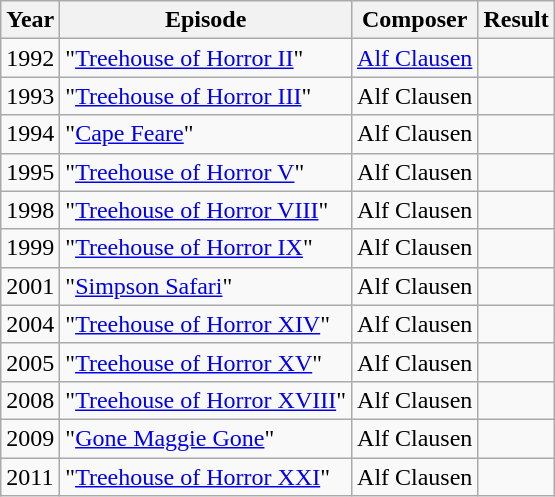<table class="wikitable">
<tr>
<th>Year</th>
<th>Episode</th>
<th>Composer</th>
<th>Result</th>
</tr>
<tr>
<td>1992</td>
<td>"<a href='#'>Treehouse of Horror II</a>"</td>
<td><a href='#'>Alf Clausen</a></td>
<td></td>
</tr>
<tr>
<td>1993</td>
<td>"<a href='#'>Treehouse of Horror III</a>"</td>
<td>Alf Clausen</td>
<td></td>
</tr>
<tr>
<td>1994</td>
<td>"<a href='#'>Cape Feare</a>"</td>
<td>Alf Clausen</td>
<td></td>
</tr>
<tr>
<td>1995</td>
<td>"<a href='#'>Treehouse of Horror V</a>"</td>
<td>Alf Clausen</td>
<td></td>
</tr>
<tr>
<td>1998</td>
<td>"<a href='#'>Treehouse of Horror VIII</a>"</td>
<td>Alf Clausen</td>
<td></td>
</tr>
<tr>
<td>1999</td>
<td>"<a href='#'>Treehouse of Horror IX</a>"</td>
<td>Alf Clausen</td>
<td></td>
</tr>
<tr>
<td>2001</td>
<td>"<a href='#'>Simpson Safari</a>"</td>
<td>Alf Clausen</td>
<td></td>
</tr>
<tr>
<td>2004</td>
<td>"<a href='#'>Treehouse of Horror XIV</a>"</td>
<td>Alf Clausen</td>
<td></td>
</tr>
<tr>
<td>2005</td>
<td>"<a href='#'>Treehouse of Horror XV</a>"</td>
<td>Alf Clausen</td>
<td></td>
</tr>
<tr>
<td>2008</td>
<td>"<a href='#'>Treehouse of Horror XVIII</a>"</td>
<td>Alf Clausen</td>
<td></td>
</tr>
<tr>
<td>2009</td>
<td>"<a href='#'>Gone Maggie Gone</a>"</td>
<td>Alf Clausen</td>
<td></td>
</tr>
<tr>
<td>2011</td>
<td>"<a href='#'>Treehouse of Horror XXI</a>"</td>
<td>Alf Clausen</td>
<td></td>
</tr>
</table>
